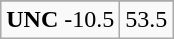<table class="wikitable">
<tr align="center">
</tr>
<tr align="center">
<td><strong>UNC</strong> -10.5</td>
<td>53.5</td>
</tr>
</table>
